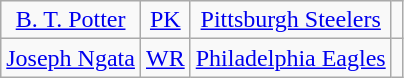<table class="wikitable" style="text-align:center">
<tr>
<td><a href='#'>B. T. Potter</a></td>
<td><a href='#'>PK</a></td>
<td><a href='#'>Pittsburgh Steelers</a></td>
<td></td>
</tr>
<tr>
<td><a href='#'>Joseph Ngata</a></td>
<td><a href='#'>WR</a></td>
<td><a href='#'>Philadelphia Eagles</a></td>
<td></td>
</tr>
</table>
